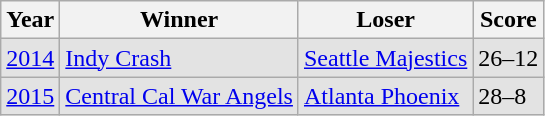<table class="wikitable">
<tr>
<th>Year</th>
<th>Winner</th>
<th>Loser</th>
<th>Score</th>
</tr>
<tr style="background: #e3e3e3;">
<td><a href='#'>2014</a></td>
<td><a href='#'>Indy Crash</a></td>
<td><a href='#'>Seattle Majestics</a></td>
<td>26–12</td>
</tr>
<tr style="background: #e3e3e3;">
<td><a href='#'>2015</a></td>
<td><a href='#'>Central Cal War Angels</a></td>
<td><a href='#'>Atlanta Phoenix</a></td>
<td>28–8</td>
</tr>
</table>
